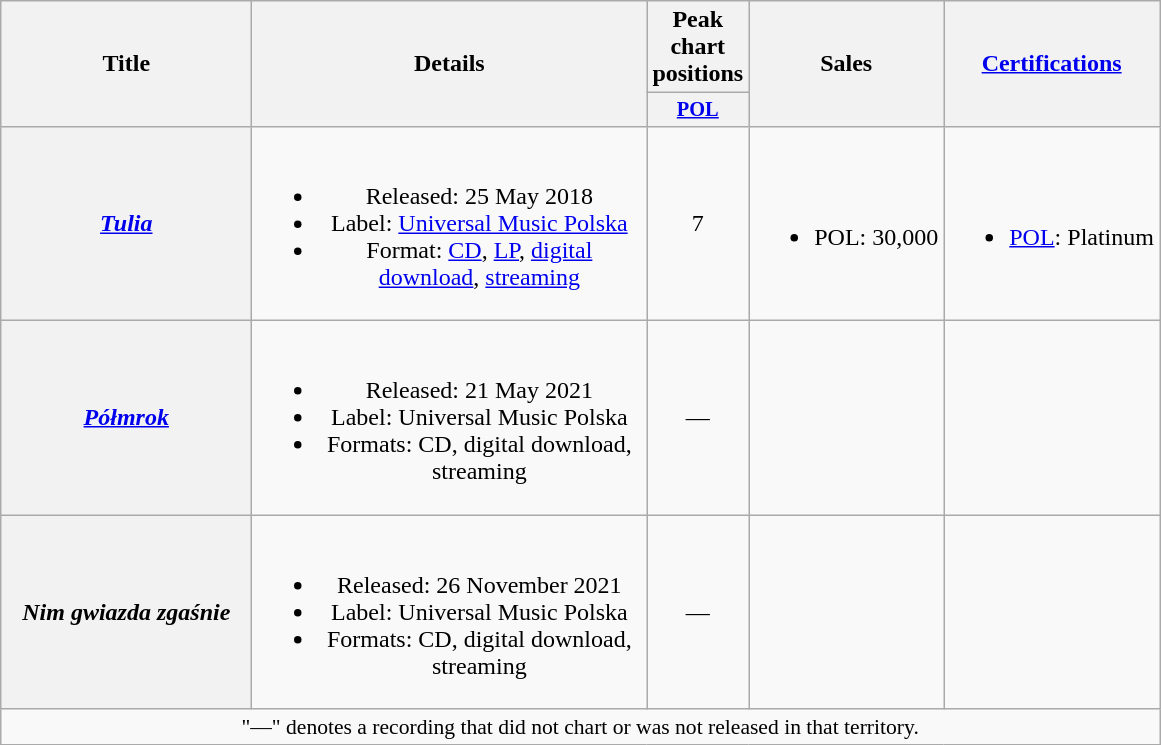<table class="wikitable plainrowheaders" style="text-align:center;">
<tr>
<th scope="col" rowspan="2" style="width:10em;">Title</th>
<th scope="col" rowspan="2" style="width:16em;">Details</th>
<th scope="col">Peak chart positions</th>
<th scope="col" rowspan="2">Sales</th>
<th scope="col" rowspan="2"><a href='#'>Certifications</a></th>
</tr>
<tr>
<th style="width:3em;font-size:85%;"><a href='#'>POL</a><br></th>
</tr>
<tr>
<th scope="row"><em><a href='#'>Tulia</a></em></th>
<td><br><ul><li>Released: 25 May 2018</li><li>Label: <a href='#'>Universal Music Polska</a></li><li>Format: <a href='#'>CD</a>, <a href='#'>LP</a>, <a href='#'>digital download</a>, <a href='#'>streaming</a></li></ul></td>
<td>7</td>
<td><br><ul><li>POL: 30,000</li></ul></td>
<td><br><ul><li><a href='#'>POL</a>: Platinum</li></ul></td>
</tr>
<tr>
<th scope="row"><em><a href='#'>Półmrok</a></em></th>
<td><br><ul><li>Released: 21 May 2021</li><li>Label: Universal Music Polska</li><li>Formats: CD, digital download, streaming</li></ul></td>
<td>—</td>
<td></td>
<td></td>
</tr>
<tr>
<th scope="row"><em>Nim gwiazda zgaśnie</em></th>
<td><br><ul><li>Released: 26 November 2021</li><li>Label: Universal Music Polska</li><li>Formats: CD, digital download, streaming</li></ul></td>
<td>—</td>
<td></td>
<td></td>
</tr>
<tr>
<td colspan="5" style="font-size:90%">"—" denotes a recording that did not chart or was not released in that territory.</td>
</tr>
</table>
